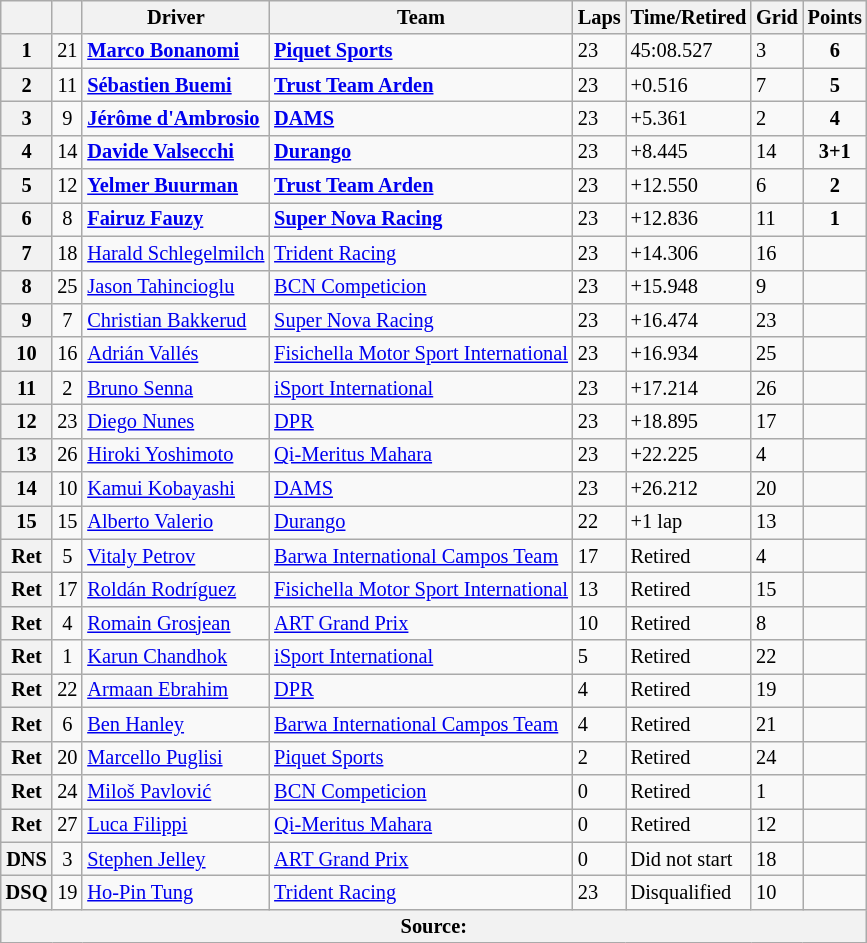<table class="wikitable" style="font-size: 85%">
<tr>
<th></th>
<th></th>
<th>Driver</th>
<th>Team</th>
<th>Laps</th>
<th>Time/Retired</th>
<th>Grid</th>
<th>Points</th>
</tr>
<tr>
<th>1</th>
<td align="center">21</td>
<td> <strong><a href='#'>Marco Bonanomi</a></strong></td>
<td><strong><a href='#'>Piquet Sports</a></strong></td>
<td>23</td>
<td>45:08.527</td>
<td>3</td>
<td align="center"><strong>6</strong></td>
</tr>
<tr>
<th>2</th>
<td align="center">11</td>
<td> <strong><a href='#'>Sébastien Buemi</a></strong></td>
<td><strong><a href='#'>Trust Team Arden</a></strong></td>
<td>23</td>
<td>+0.516</td>
<td>7</td>
<td align="center"><strong>5</strong></td>
</tr>
<tr>
<th>3</th>
<td align="center">9</td>
<td> <strong><a href='#'>Jérôme d'Ambrosio</a></strong></td>
<td><strong><a href='#'>DAMS</a></strong></td>
<td>23</td>
<td>+5.361</td>
<td>2</td>
<td align="center"><strong>4</strong></td>
</tr>
<tr>
<th>4</th>
<td align="center">14</td>
<td> <strong><a href='#'>Davide Valsecchi</a></strong></td>
<td><strong><a href='#'>Durango</a></strong></td>
<td>23</td>
<td>+8.445</td>
<td>14</td>
<td align="center"><strong>3+1</strong></td>
</tr>
<tr>
<th>5</th>
<td align="center">12</td>
<td> <strong><a href='#'>Yelmer Buurman</a></strong></td>
<td><strong><a href='#'>Trust Team Arden</a></strong></td>
<td>23</td>
<td>+12.550</td>
<td>6</td>
<td align="center"><strong>2</strong></td>
</tr>
<tr>
<th>6</th>
<td align="center">8</td>
<td> <strong><a href='#'>Fairuz Fauzy</a></strong></td>
<td><strong><a href='#'>Super Nova Racing</a></strong></td>
<td>23</td>
<td>+12.836</td>
<td>11</td>
<td align="center"><strong>1</strong></td>
</tr>
<tr>
<th>7</th>
<td align="center">18</td>
<td> <a href='#'>Harald Schlegelmilch</a></td>
<td><a href='#'>Trident Racing</a></td>
<td>23</td>
<td>+14.306</td>
<td>16</td>
<td></td>
</tr>
<tr>
<th>8</th>
<td align="center">25</td>
<td> <a href='#'>Jason Tahincioglu</a></td>
<td><a href='#'>BCN Competicion</a></td>
<td>23</td>
<td>+15.948</td>
<td>9</td>
<td></td>
</tr>
<tr>
<th>9</th>
<td align="center">7</td>
<td> <a href='#'>Christian Bakkerud</a></td>
<td><a href='#'>Super Nova Racing</a></td>
<td>23</td>
<td>+16.474</td>
<td>23</td>
<td></td>
</tr>
<tr>
<th>10</th>
<td align="center">16</td>
<td> <a href='#'>Adrián Vallés</a></td>
<td><a href='#'>Fisichella Motor Sport International</a></td>
<td>23</td>
<td>+16.934</td>
<td>25</td>
<td></td>
</tr>
<tr>
<th>11</th>
<td align="center">2</td>
<td> <a href='#'>Bruno Senna</a></td>
<td><a href='#'>iSport International</a></td>
<td>23</td>
<td>+17.214</td>
<td>26</td>
<td></td>
</tr>
<tr>
<th>12</th>
<td align="center">23</td>
<td> <a href='#'>Diego Nunes</a></td>
<td><a href='#'>DPR</a></td>
<td>23</td>
<td>+18.895</td>
<td>17</td>
<td></td>
</tr>
<tr>
<th>13</th>
<td align="center">26</td>
<td> <a href='#'>Hiroki Yoshimoto</a></td>
<td><a href='#'>Qi-Meritus Mahara</a></td>
<td>23</td>
<td>+22.225</td>
<td>4</td>
<td></td>
</tr>
<tr>
<th>14</th>
<td align="center">10</td>
<td> <a href='#'>Kamui Kobayashi</a></td>
<td><a href='#'>DAMS</a></td>
<td>23</td>
<td>+26.212</td>
<td>20</td>
<td></td>
</tr>
<tr>
<th>15</th>
<td align="center">15</td>
<td> <a href='#'>Alberto Valerio</a></td>
<td><a href='#'>Durango</a></td>
<td>22</td>
<td>+1 lap</td>
<td>13</td>
<td></td>
</tr>
<tr>
<th>Ret</th>
<td align="center">5</td>
<td> <a href='#'>Vitaly Petrov</a></td>
<td><a href='#'>Barwa International Campos Team</a></td>
<td>17</td>
<td>Retired</td>
<td>4</td>
<td></td>
</tr>
<tr>
<th>Ret</th>
<td align="center">17</td>
<td> <a href='#'>Roldán Rodríguez</a></td>
<td><a href='#'>Fisichella Motor Sport International</a></td>
<td>13</td>
<td>Retired</td>
<td>15</td>
<td></td>
</tr>
<tr>
<th>Ret</th>
<td align="center">4</td>
<td> <a href='#'>Romain Grosjean</a></td>
<td><a href='#'>ART Grand Prix</a></td>
<td>10</td>
<td>Retired</td>
<td>8</td>
<td></td>
</tr>
<tr>
<th>Ret</th>
<td align="center">1</td>
<td> <a href='#'>Karun Chandhok</a></td>
<td><a href='#'>iSport International</a></td>
<td>5</td>
<td>Retired</td>
<td>22</td>
<td></td>
</tr>
<tr>
<th>Ret</th>
<td align="center">22</td>
<td> <a href='#'>Armaan Ebrahim</a></td>
<td><a href='#'>DPR</a></td>
<td>4</td>
<td>Retired</td>
<td>19</td>
<td></td>
</tr>
<tr>
<th>Ret</th>
<td align="center">6</td>
<td> <a href='#'>Ben Hanley</a></td>
<td><a href='#'>Barwa International Campos Team</a></td>
<td>4</td>
<td>Retired</td>
<td>21</td>
<td></td>
</tr>
<tr>
<th>Ret</th>
<td align="center">20</td>
<td> <a href='#'>Marcello Puglisi</a></td>
<td><a href='#'>Piquet Sports</a></td>
<td>2</td>
<td>Retired</td>
<td>24</td>
<td></td>
</tr>
<tr>
<th>Ret</th>
<td align="center">24</td>
<td> <a href='#'>Miloš Pavlović</a></td>
<td><a href='#'>BCN Competicion</a></td>
<td>0</td>
<td>Retired</td>
<td>1</td>
<td></td>
</tr>
<tr>
<th>Ret</th>
<td align="center">27</td>
<td> <a href='#'>Luca Filippi</a></td>
<td><a href='#'>Qi-Meritus Mahara</a></td>
<td>0</td>
<td>Retired</td>
<td>12</td>
<td></td>
</tr>
<tr>
<th>DNS</th>
<td align="center">3</td>
<td> <a href='#'>Stephen Jelley</a></td>
<td><a href='#'>ART Grand Prix</a></td>
<td>0</td>
<td>Did not start</td>
<td>18</td>
<td></td>
</tr>
<tr>
<th>DSQ</th>
<td align="center">19</td>
<td> <a href='#'>Ho-Pin Tung</a></td>
<td><a href='#'>Trident Racing</a></td>
<td>23</td>
<td>Disqualified</td>
<td>10</td>
<td></td>
</tr>
<tr>
<th colspan="8">Source:</th>
</tr>
</table>
